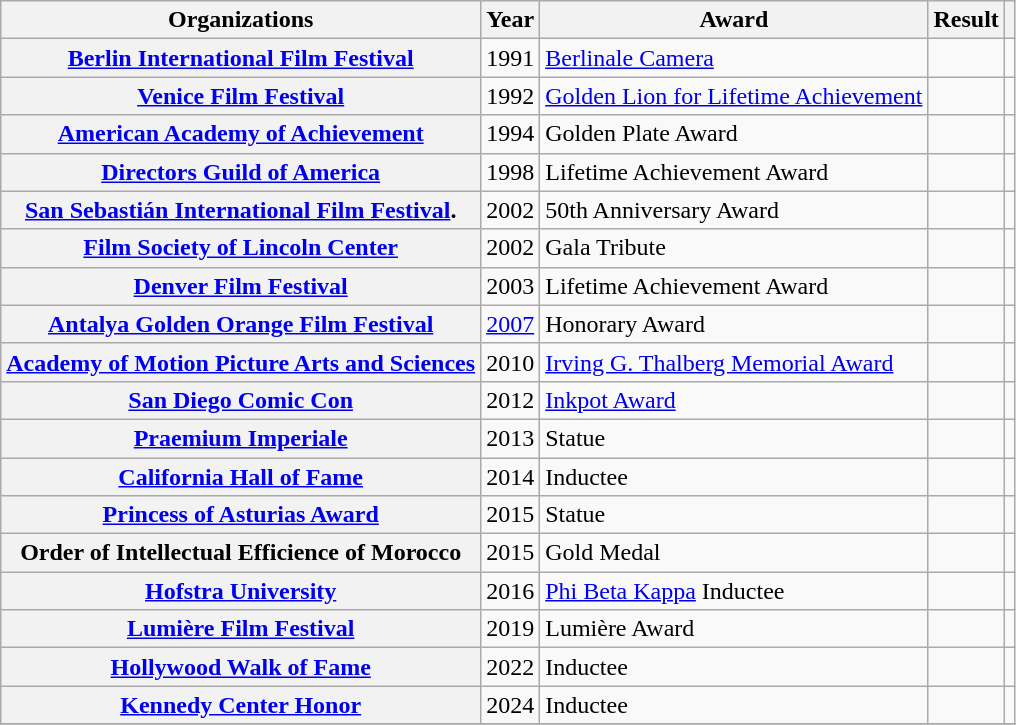<table class= "wikitable plainrowheaders sortable">
<tr>
<th>Organizations</th>
<th scope="col">Year</th>
<th scope="col">Award</th>
<th scope="col">Result</th>
<th scope="col" class="unsortable"></th>
</tr>
<tr>
<th scope="row" rowspan="1"><a href='#'>Berlin International Film Festival</a></th>
<td>1991</td>
<td><a href='#'>Berlinale Camera</a></td>
<td></td>
<td></td>
</tr>
<tr>
<th scope="row" rowspan="1"><a href='#'>Venice Film Festival</a></th>
<td>1992</td>
<td><a href='#'>Golden Lion for Lifetime Achievement</a></td>
<td></td>
<td></td>
</tr>
<tr>
<th scope="row" rowspan="1"><a href='#'>American Academy of Achievement</a></th>
<td>1994</td>
<td>Golden Plate Award</td>
<td></td>
<td></td>
</tr>
<tr>
<th scope="row" rowspan="1"><a href='#'>Directors Guild of America</a></th>
<td>1998</td>
<td>Lifetime Achievement Award</td>
<td></td>
<td></td>
</tr>
<tr>
<th scope="row" rowspan="1"><a href='#'>San Sebastián International Film Festival</a>.</th>
<td>2002</td>
<td>50th Anniversary Award</td>
<td></td>
<td></td>
</tr>
<tr>
<th scope="row" rowspan="1"><a href='#'>Film Society of Lincoln Center</a></th>
<td>2002</td>
<td>Gala Tribute</td>
<td></td>
<td></td>
</tr>
<tr>
<th scope="row" rowspan="1"><a href='#'>Denver Film Festival</a></th>
<td>2003</td>
<td>Lifetime Achievement Award</td>
<td></td>
<td></td>
</tr>
<tr>
<th scope="row" rowspan="1"><a href='#'>Antalya Golden Orange Film Festival</a></th>
<td><a href='#'>2007</a></td>
<td>Honorary Award</td>
<td></td>
<td></td>
</tr>
<tr>
<th scope="row" rowspan="1"><a href='#'>Academy of Motion Picture Arts and Sciences</a></th>
<td>2010</td>
<td><a href='#'>Irving G. Thalberg Memorial Award</a></td>
<td></td>
<td></td>
</tr>
<tr>
<th scope="row" rowspan="1"><a href='#'>San Diego Comic Con</a></th>
<td>2012</td>
<td><a href='#'>Inkpot Award</a></td>
<td></td>
<td></td>
</tr>
<tr>
<th scope="row" rowspan="1"><a href='#'>Praemium Imperiale</a></th>
<td>2013</td>
<td>Statue</td>
<td></td>
<td></td>
</tr>
<tr>
<th scope="row" rowspan="1"><a href='#'>California Hall of Fame</a></th>
<td>2014</td>
<td>Inductee</td>
<td></td>
<td></td>
</tr>
<tr>
<th scope="row" rowspan="1"><a href='#'>Princess of Asturias Award</a></th>
<td>2015</td>
<td>Statue</td>
<td></td>
<td></td>
</tr>
<tr>
<th scope="row" rowspan="1">Order of Intellectual Efficience of Morocco</th>
<td>2015</td>
<td>Gold Medal</td>
<td></td>
<td></td>
</tr>
<tr>
<th scope="row" rowspan="1"><a href='#'>Hofstra University</a></th>
<td>2016</td>
<td><a href='#'>Phi Beta Kappa</a> Inductee</td>
<td></td>
<td></td>
</tr>
<tr>
<th scope="row" rowspan="1"><a href='#'>Lumière Film Festival</a></th>
<td>2019</td>
<td>Lumière Award</td>
<td></td>
<td></td>
</tr>
<tr>
<th scope="row" rowspan="1"><a href='#'>Hollywood Walk of Fame</a></th>
<td>2022</td>
<td>Inductee</td>
<td></td>
<td></td>
</tr>
<tr>
<th scope="row" rowspan="1"><a href='#'>Kennedy Center Honor</a></th>
<td>2024</td>
<td>Inductee</td>
<td></td>
<td></td>
</tr>
<tr>
</tr>
</table>
